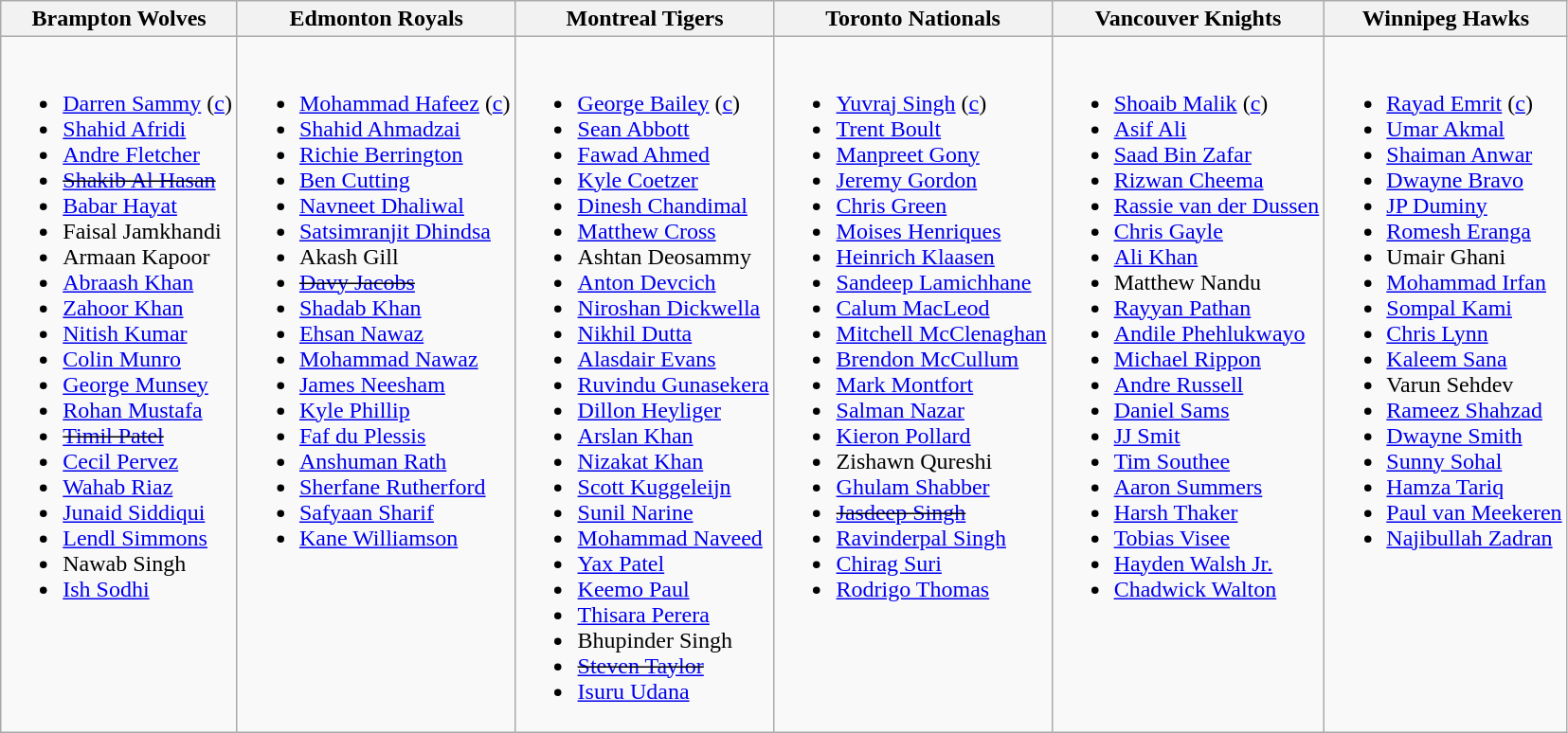<table class="wikitable">
<tr>
<th>Brampton Wolves<br><small></small></th>
<th>Edmonton Royals<br><small></small></th>
<th>Montreal Tigers<br><small></small></th>
<th>Toronto Nationals<br><small></small></th>
<th>Vancouver Knights<br><small></small></th>
<th>Winnipeg Hawks<br><small></small></th>
</tr>
<tr>
<td valign=top><br><ul><li><a href='#'>Darren Sammy</a> (<a href='#'>c</a>)</li><li><a href='#'>Shahid Afridi</a></li><li><a href='#'>Andre Fletcher</a></li><li><s><a href='#'>Shakib Al Hasan</a></s></li><li><a href='#'>Babar Hayat</a></li><li>Faisal Jamkhandi</li><li>Armaan Kapoor</li><li><a href='#'>Abraash Khan</a></li><li><a href='#'>Zahoor Khan</a></li><li><a href='#'>Nitish Kumar</a></li><li><a href='#'>Colin Munro</a></li><li><a href='#'>George Munsey</a></li><li><a href='#'>Rohan Mustafa</a></li><li><s><a href='#'>Timil Patel</a></s></li><li><a href='#'>Cecil Pervez</a></li><li><a href='#'>Wahab Riaz</a></li><li><a href='#'>Junaid Siddiqui</a></li><li><a href='#'>Lendl Simmons</a></li><li>Nawab Singh</li><li><a href='#'>Ish Sodhi</a></li></ul></td>
<td valign=top><br><ul><li><a href='#'>Mohammad Hafeez</a> (<a href='#'>c</a>)</li><li><a href='#'>Shahid Ahmadzai</a></li><li><a href='#'>Richie Berrington</a></li><li><a href='#'>Ben Cutting</a></li><li><a href='#'>Navneet Dhaliwal</a></li><li><a href='#'>Satsimranjit Dhindsa</a></li><li>Akash Gill</li><li><s><a href='#'>Davy Jacobs</a></s></li><li><a href='#'>Shadab Khan</a></li><li><a href='#'>Ehsan Nawaz</a></li><li><a href='#'>Mohammad Nawaz</a></li><li><a href='#'>James Neesham</a></li><li><a href='#'>Kyle Phillip</a></li><li><a href='#'>Faf du Plessis</a></li><li><a href='#'>Anshuman Rath</a></li><li><a href='#'>Sherfane Rutherford</a></li><li><a href='#'>Safyaan Sharif</a></li><li><a href='#'>Kane Williamson</a></li></ul></td>
<td valign=top><br><ul><li><a href='#'>George Bailey</a> (<a href='#'>c</a>)</li><li><a href='#'>Sean Abbott</a></li><li><a href='#'>Fawad Ahmed</a></li><li><a href='#'>Kyle Coetzer</a></li><li><a href='#'>Dinesh Chandimal</a></li><li><a href='#'>Matthew Cross</a></li><li>Ashtan Deosammy</li><li><a href='#'>Anton Devcich</a></li><li><a href='#'>Niroshan Dickwella</a></li><li><a href='#'>Nikhil Dutta</a></li><li><a href='#'>Alasdair Evans</a></li><li><a href='#'>Ruvindu Gunasekera</a></li><li><a href='#'>Dillon Heyliger</a></li><li><a href='#'>Arslan Khan</a></li><li><a href='#'>Nizakat Khan</a></li><li><a href='#'>Scott Kuggeleijn</a></li><li><a href='#'>Sunil Narine</a></li><li><a href='#'>Mohammad Naveed</a></li><li><a href='#'>Yax Patel</a></li><li><a href='#'>Keemo Paul</a></li><li><a href='#'>Thisara Perera</a></li><li>Bhupinder Singh</li><li><s><a href='#'>Steven Taylor</a></s></li><li><a href='#'>Isuru Udana</a></li></ul></td>
<td valign=top><br><ul><li><a href='#'>Yuvraj Singh</a> (<a href='#'>c</a>)</li><li><a href='#'>Trent Boult</a></li><li><a href='#'>Manpreet Gony</a></li><li><a href='#'>Jeremy Gordon</a></li><li><a href='#'>Chris Green</a></li><li><a href='#'>Moises Henriques</a></li><li><a href='#'>Heinrich Klaasen</a></li><li><a href='#'>Sandeep Lamichhane</a></li><li><a href='#'>Calum MacLeod</a></li><li><a href='#'>Mitchell McClenaghan</a></li><li><a href='#'>Brendon McCullum</a></li><li><a href='#'>Mark Montfort</a></li><li><a href='#'>Salman Nazar</a></li><li><a href='#'>Kieron Pollard</a></li><li>Zishawn Qureshi</li><li><a href='#'>Ghulam Shabber</a></li><li><s><a href='#'>Jasdeep Singh</a></s></li><li><a href='#'>Ravinderpal Singh</a></li><li><a href='#'>Chirag Suri</a></li><li><a href='#'>Rodrigo Thomas</a></li></ul></td>
<td valign=top><br><ul><li><a href='#'>Shoaib Malik</a> (<a href='#'>c</a>)</li><li><a href='#'>Asif Ali</a></li><li><a href='#'>Saad Bin Zafar</a></li><li><a href='#'>Rizwan Cheema</a></li><li><a href='#'>Rassie van der Dussen</a></li><li><a href='#'>Chris Gayle</a></li><li><a href='#'>Ali Khan</a></li><li>Matthew Nandu</li><li><a href='#'>Rayyan Pathan</a></li><li><a href='#'>Andile Phehlukwayo</a></li><li><a href='#'>Michael Rippon</a></li><li><a href='#'>Andre Russell</a></li><li><a href='#'>Daniel Sams</a></li><li><a href='#'>JJ Smit</a></li><li><a href='#'>Tim Southee</a></li><li><a href='#'>Aaron Summers</a></li><li><a href='#'>Harsh Thaker</a></li><li><a href='#'>Tobias Visee</a></li><li><a href='#'>Hayden Walsh Jr.</a></li><li><a href='#'>Chadwick Walton</a></li></ul></td>
<td valign=top><br><ul><li><a href='#'>Rayad Emrit</a> (<a href='#'>c</a>)</li><li><a href='#'>Umar Akmal</a></li><li><a href='#'>Shaiman Anwar</a></li><li><a href='#'>Dwayne Bravo</a></li><li><a href='#'>JP Duminy</a></li><li><a href='#'>Romesh Eranga</a></li><li>Umair Ghani</li><li><a href='#'>Mohammad Irfan</a></li><li><a href='#'>Sompal Kami</a></li><li><a href='#'>Chris Lynn</a></li><li><a href='#'>Kaleem Sana</a></li><li>Varun Sehdev</li><li><a href='#'>Rameez Shahzad</a></li><li><a href='#'>Dwayne Smith</a></li><li><a href='#'>Sunny Sohal</a></li><li><a href='#'>Hamza Tariq</a></li><li><a href='#'>Paul van Meekeren</a></li><li><a href='#'>Najibullah Zadran</a></li></ul></td>
</tr>
</table>
